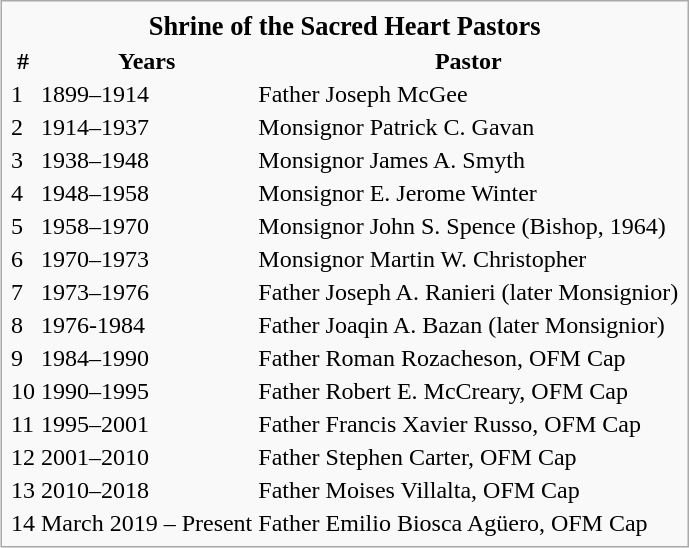<table class="infobox">
<tr>
<th colspan=3 style="text-align:center; font-size:110%">Shrine of the Sacred Heart Pastors</th>
</tr>
<tr>
<th>#</th>
<th>Years</th>
<th>Pastor</th>
</tr>
<tr>
<td>1</td>
<td>1899–1914</td>
<td>Father Joseph McGee</td>
</tr>
<tr>
<td>2</td>
<td>1914–1937</td>
<td>Monsignor Patrick C. Gavan</td>
</tr>
<tr>
<td>3</td>
<td>1938–1948</td>
<td>Monsignor James A. Smyth</td>
</tr>
<tr>
<td>4</td>
<td>1948–1958</td>
<td>Monsignor E. Jerome Winter</td>
</tr>
<tr>
<td>5</td>
<td>1958–1970</td>
<td>Monsignor John S. Spence (Bishop, 1964)</td>
</tr>
<tr>
<td>6</td>
<td>1970–1973</td>
<td>Monsignor Martin W. Christopher</td>
</tr>
<tr>
<td>7</td>
<td>1973–1976</td>
<td>Father Joseph A. Ranieri (later Monsignior)</td>
</tr>
<tr>
<td>8</td>
<td>1976-1984</td>
<td>Father Joaqin A. Bazan (later Monsignior)</td>
</tr>
<tr>
<td>9</td>
<td>1984–1990</td>
<td>Father Roman Rozacheson, OFM Cap</td>
</tr>
<tr>
<td>10</td>
<td>1990–1995</td>
<td>Father Robert E. McCreary, OFM Cap</td>
</tr>
<tr>
<td>11</td>
<td>1995–2001</td>
<td>Father Francis Xavier Russo, OFM Cap</td>
</tr>
<tr>
<td>12</td>
<td>2001–2010</td>
<td>Father Stephen Carter, OFM Cap</td>
</tr>
<tr>
<td>13</td>
<td>2010–2018</td>
<td>Father Moises Villalta, OFM Cap</td>
</tr>
<tr>
<td>14</td>
<td>March 2019 – Present</td>
<td>Father Emilio Biosca Agüero, OFM Cap</td>
</tr>
</table>
